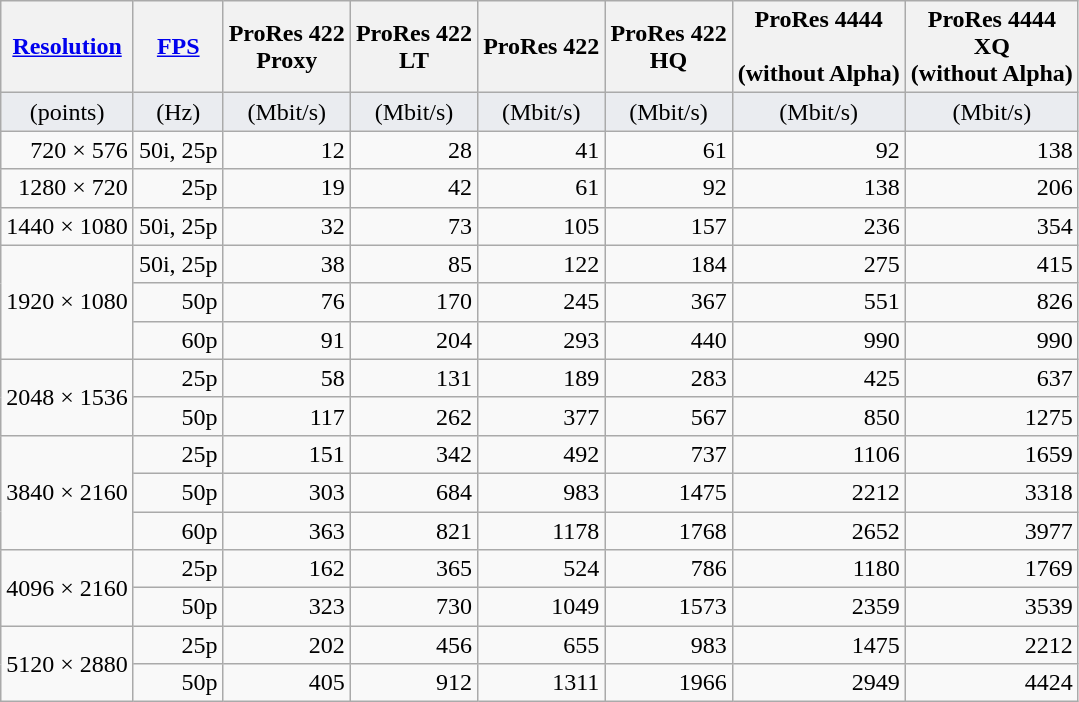<table class="wikitable centered toptextcells" style="text-align:right">
<tr>
<th><a href='#'>Resolution</a></th>
<th><a href='#'>FPS</a></th>
<th>ProRes 422<br>Proxy</th>
<th>ProRes 422<br>LT</th>
<th>ProRes 422</th>
<th>ProRes 422<br>HQ</th>
<th>ProRes 4444<br> <br>(without Alpha)</th>
<th>ProRes 4444<br>XQ<br>(without Alpha)</th>
</tr>
<tr style="text-align:center; background-color:#eaecf0;">
<td>(points)</td>
<td>(Hz)</td>
<td>(Mbit/s)</td>
<td>(Mbit/s)</td>
<td>(Mbit/s)</td>
<td>(Mbit/s)</td>
<td>(Mbit/s)</td>
<td>(Mbit/s)</td>
</tr>
<tr>
<td>720 × 576</td>
<td>50i, 25p</td>
<td>12</td>
<td>28</td>
<td>41</td>
<td>61</td>
<td>92</td>
<td>138</td>
</tr>
<tr>
<td>1280 × 720</td>
<td>25p</td>
<td>19</td>
<td>42</td>
<td>61</td>
<td>92</td>
<td>138</td>
<td>206</td>
</tr>
<tr>
<td>1440 × 1080</td>
<td>50i, 25p</td>
<td>32</td>
<td>73</td>
<td>105</td>
<td>157</td>
<td>236</td>
<td>354</td>
</tr>
<tr>
<td rowspan="3">1920 × 1080</td>
<td>50i, 25p</td>
<td>38</td>
<td>85</td>
<td>122</td>
<td>184</td>
<td>275</td>
<td>415</td>
</tr>
<tr>
<td>50p</td>
<td>76</td>
<td>170</td>
<td>245</td>
<td>367</td>
<td>551</td>
<td>826</td>
</tr>
<tr>
<td>60p</td>
<td>91</td>
<td>204</td>
<td>293</td>
<td>440</td>
<td>990</td>
<td>990</td>
</tr>
<tr>
<td rowspan="2">2048 × 1536</td>
<td>25p</td>
<td>58</td>
<td>131</td>
<td>189</td>
<td>283</td>
<td>425</td>
<td>637</td>
</tr>
<tr>
<td>50p</td>
<td>117</td>
<td>262</td>
<td>377</td>
<td>567</td>
<td>850</td>
<td>1275</td>
</tr>
<tr>
<td rowspan="3">3840 × 2160</td>
<td>25p</td>
<td>151</td>
<td>342</td>
<td>492</td>
<td>737</td>
<td>1106</td>
<td>1659</td>
</tr>
<tr>
<td>50p</td>
<td>303</td>
<td>684</td>
<td>983</td>
<td>1475</td>
<td>2212</td>
<td>3318</td>
</tr>
<tr>
<td>60p</td>
<td>363</td>
<td>821</td>
<td>1178</td>
<td>1768</td>
<td>2652</td>
<td>3977</td>
</tr>
<tr>
<td rowspan="2">4096 × 2160</td>
<td>25p</td>
<td>162</td>
<td>365</td>
<td>524</td>
<td>786</td>
<td>1180</td>
<td>1769</td>
</tr>
<tr>
<td>50p</td>
<td>323</td>
<td>730</td>
<td>1049</td>
<td>1573</td>
<td>2359</td>
<td>3539</td>
</tr>
<tr>
<td rowspan="2">5120 × 2880</td>
<td>25p</td>
<td>202</td>
<td>456</td>
<td>655</td>
<td>983</td>
<td>1475</td>
<td>2212</td>
</tr>
<tr>
<td>50p</td>
<td>405</td>
<td>912</td>
<td>1311</td>
<td>1966</td>
<td>2949</td>
<td>4424</td>
</tr>
</table>
